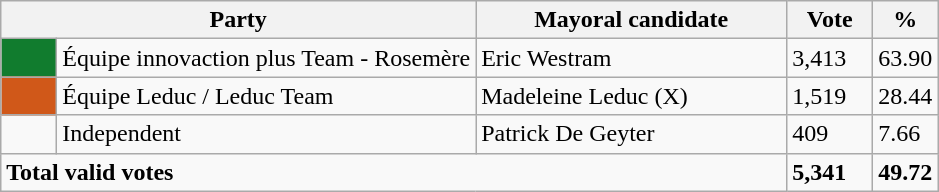<table class="wikitable">
<tr>
<th bgcolor="#DDDDFF" width="230px" colspan="2">Party</th>
<th bgcolor="#DDDDFF" width="200px">Mayoral candidate</th>
<th bgcolor="#DDDDFF" width="50px">Vote</th>
<th bgcolor="#DDDDFF" width="30px">%</th>
</tr>
<tr>
<td bgcolor=#117C2E width="30px"> </td>
<td>Équipe innovaction plus Team - Rosemère</td>
<td>Eric Westram</td>
<td>3,413</td>
<td>63.90</td>
</tr>
<tr>
<td bgcolor=#D05819 width="30px"> </td>
<td>Équipe Leduc / Leduc Team</td>
<td>Madeleine Leduc (X)</td>
<td>1,519</td>
<td>28.44</td>
</tr>
<tr>
<td> </td>
<td>Independent</td>
<td>Patrick De Geyter</td>
<td>409</td>
<td>7.66</td>
</tr>
<tr>
<td colspan="3"><strong>Total valid votes</strong></td>
<td><strong>5,341</strong></td>
<td><strong>49.72</strong></td>
</tr>
</table>
